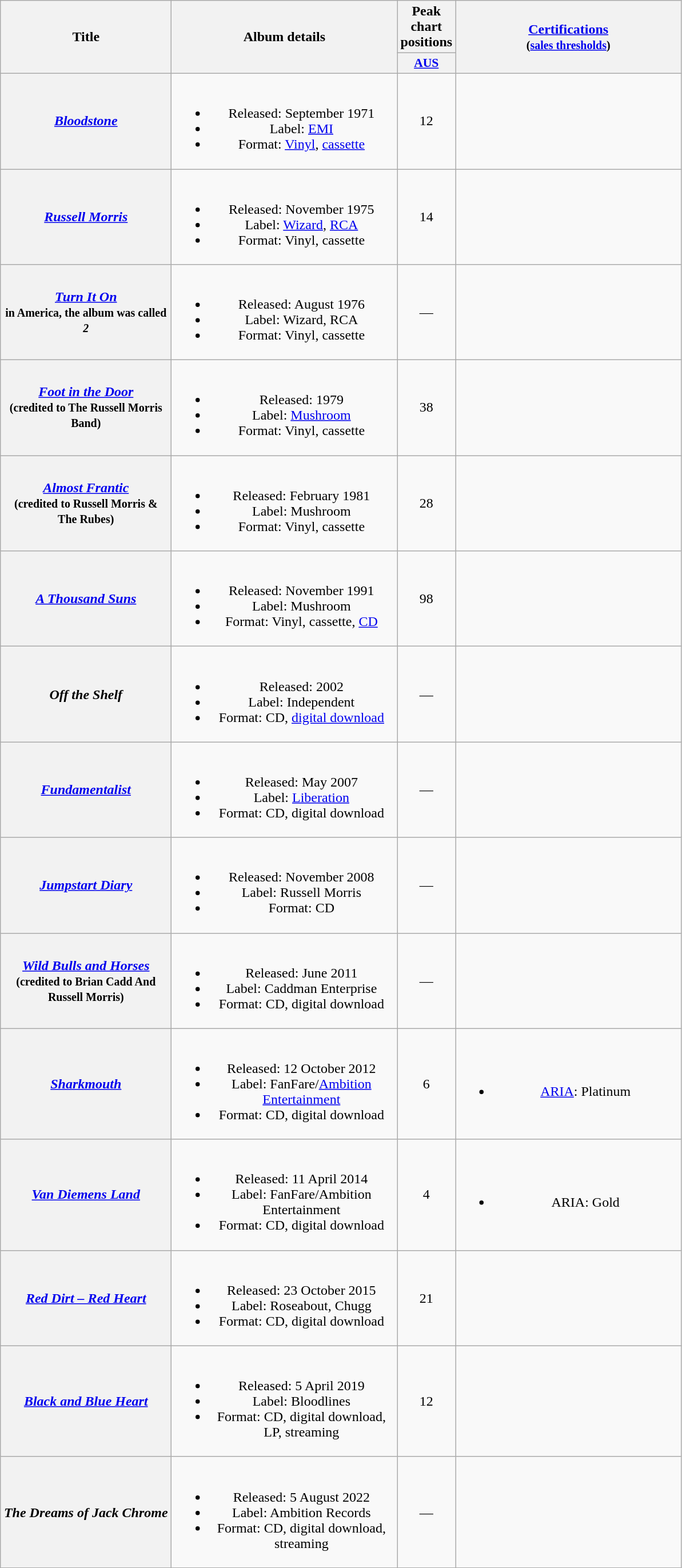<table class="wikitable plainrowheaders" style="text-align:center;" border="1">
<tr>
<th scope="col" rowspan="2" style="width:12em;">Title</th>
<th scope="col" rowspan="2" style="width:16em;">Album details</th>
<th scope="col" colspan="1">Peak chart positions</th>
<th scope="col" rowspan="2" style="width:16em;"><a href='#'>Certifications</a><br><small>(<a href='#'>sales thresholds</a>)</small></th>
</tr>
<tr>
<th scope="col" style="width:3em;font-size:90%;"><a href='#'>AUS</a><br></th>
</tr>
<tr>
<th scope="row"><em><a href='#'>Bloodstone</a></em></th>
<td><br><ul><li>Released: September 1971</li><li>Label: <a href='#'>EMI</a></li><li>Format: <a href='#'>Vinyl</a>, <a href='#'>cassette</a></li></ul></td>
<td>12</td>
<td></td>
</tr>
<tr>
<th scope="row"><em><a href='#'>Russell Morris</a></em></th>
<td><br><ul><li>Released: November 1975</li><li>Label: <a href='#'>Wizard</a>, <a href='#'>RCA</a></li><li>Format: Vinyl, cassette</li></ul></td>
<td>14</td>
<td></td>
</tr>
<tr>
<th scope="row"><em><a href='#'>Turn It On</a></em> <br> <small>in America, the album was called <em>2</em> </small></th>
<td><br><ul><li>Released: August 1976</li><li>Label: Wizard, RCA</li><li>Format: Vinyl, cassette</li></ul></td>
<td>—</td>
<td></td>
</tr>
<tr>
<th scope="row"><em><a href='#'>Foot in the Door</a></em> <br> <small>(credited to The Russell Morris Band) </small></th>
<td><br><ul><li>Released: 1979</li><li>Label: <a href='#'>Mushroom</a></li><li>Format: Vinyl, cassette</li></ul></td>
<td>38</td>
<td></td>
</tr>
<tr>
<th scope="row"><em><a href='#'>Almost Frantic</a></em> <br> <small>(credited to Russell Morris & The Rubes) </small></th>
<td><br><ul><li>Released: February 1981</li><li>Label: Mushroom</li><li>Format: Vinyl, cassette</li></ul></td>
<td>28</td>
<td></td>
</tr>
<tr>
<th scope="row"><em><a href='#'>A Thousand Suns</a></em> <br></th>
<td><br><ul><li>Released: November 1991</li><li>Label: Mushroom</li><li>Format: Vinyl, cassette, <a href='#'>CD</a></li></ul></td>
<td>98</td>
<td></td>
</tr>
<tr>
<th scope="row"><em>Off the Shelf</em></th>
<td><br><ul><li>Released: 2002</li><li>Label: Independent</li><li>Format: CD, <a href='#'>digital download</a></li></ul></td>
<td>—</td>
<td></td>
</tr>
<tr>
<th scope="row"><em><a href='#'>Fundamentalist</a></em></th>
<td><br><ul><li>Released: May 2007</li><li>Label: <a href='#'>Liberation</a></li><li>Format: CD, digital download</li></ul></td>
<td>—</td>
<td></td>
</tr>
<tr>
<th scope="row"><em><a href='#'>Jumpstart Diary</a></em></th>
<td><br><ul><li>Released: November 2008</li><li>Label: Russell Morris</li><li>Format: CD</li></ul></td>
<td>—</td>
<td></td>
</tr>
<tr>
<th scope="row"><em><a href='#'>Wild Bulls and Horses</a></em> <br> <small>(credited to Brian Cadd And Russell Morris)</small></th>
<td><br><ul><li>Released: June 2011</li><li>Label: Caddman Enterprise</li><li>Format: CD, digital download</li></ul></td>
<td>—</td>
<td></td>
</tr>
<tr>
<th scope="row"><em><a href='#'>Sharkmouth</a></em></th>
<td><br><ul><li>Released: 12 October 2012</li><li>Label: FanFare/<a href='#'>Ambition Entertainment</a></li><li>Format: CD, digital download</li></ul></td>
<td>6</td>
<td><br><ul><li><a href='#'>ARIA</a>: Platinum</li></ul></td>
</tr>
<tr>
<th scope="row"><em><a href='#'>Van Diemens Land</a></em></th>
<td><br><ul><li>Released: 11 April 2014</li><li>Label: FanFare/Ambition Entertainment</li><li>Format: CD, digital download</li></ul></td>
<td>4</td>
<td><br><ul><li>ARIA: Gold</li></ul></td>
</tr>
<tr>
<th scope="row"><em><a href='#'>Red Dirt – Red Heart</a></em></th>
<td><br><ul><li>Released: 23 October 2015</li><li>Label: Roseabout, Chugg</li><li>Format: CD, digital download</li></ul></td>
<td>21</td>
<td></td>
</tr>
<tr>
<th scope="row"><em><a href='#'>Black and Blue Heart</a></em></th>
<td><br><ul><li>Released: 5 April 2019</li><li>Label: Bloodlines</li><li>Format: CD, digital download, LP, streaming</li></ul></td>
<td>12</td>
<td></td>
</tr>
<tr>
<th scope="row"><em>The Dreams of Jack Chrome</em></th>
<td><br><ul><li>Released: 5 August 2022</li><li>Label: Ambition Records</li><li>Format: CD, digital download, streaming</li></ul></td>
<td>—</td>
<td></td>
</tr>
</table>
